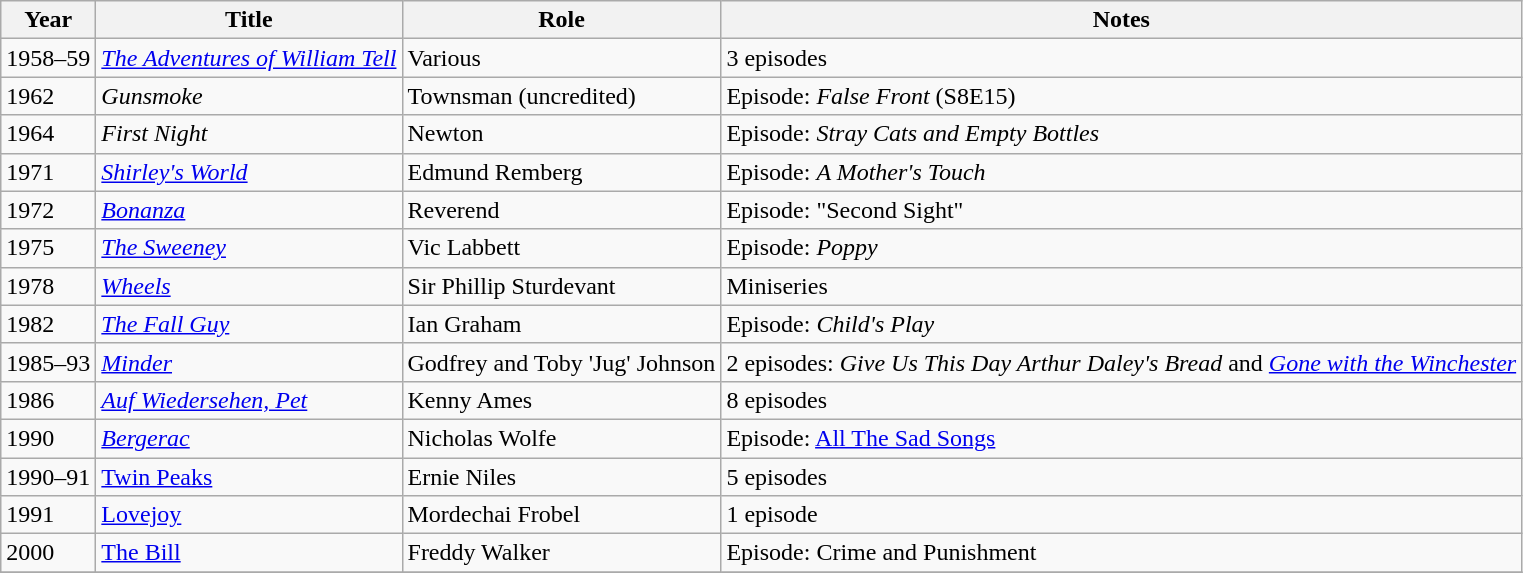<table class="wikitable sortable">
<tr>
<th>Year</th>
<th>Title</th>
<th>Role</th>
<th>Notes</th>
</tr>
<tr>
<td>1958–59</td>
<td><em><a href='#'>The Adventures of William Tell</a></em></td>
<td>Various</td>
<td>3 episodes</td>
</tr>
<tr>
<td>1962</td>
<td><em>Gunsmoke</em></td>
<td>Townsman (uncredited)</td>
<td>Episode: <em>False Front</em> (S8E15)</td>
</tr>
<tr>
<td>1964</td>
<td><em>First Night</em></td>
<td>Newton</td>
<td>Episode: <em>Stray Cats and Empty Bottles</em></td>
</tr>
<tr>
<td>1971</td>
<td><em><a href='#'>Shirley's World</a></em></td>
<td>Edmund Remberg</td>
<td>Episode: <em>A Mother's Touch</em></td>
</tr>
<tr>
<td>1972</td>
<td><em><a href='#'>Bonanza</a></em></td>
<td>Reverend</td>
<td>Episode: "Second Sight"</td>
</tr>
<tr>
<td>1975</td>
<td><em><a href='#'>The Sweeney</a></em></td>
<td>Vic Labbett</td>
<td>Episode: <em>Poppy</em></td>
</tr>
<tr>
<td>1978</td>
<td><em><a href='#'>Wheels</a></em></td>
<td>Sir Phillip Sturdevant</td>
<td>Miniseries</td>
</tr>
<tr>
<td>1982</td>
<td><em><a href='#'>The Fall Guy</a></em></td>
<td>Ian Graham</td>
<td>Episode: <em>Child's Play</em></td>
</tr>
<tr>
<td>1985–93</td>
<td><em><a href='#'>Minder</a></em></td>
<td>Godfrey and Toby 'Jug' Johnson</td>
<td>2 episodes: <em>Give Us This Day Arthur Daley's Bread</em> and <em><a href='#'>Gone with the Winchester</a></em></td>
</tr>
<tr>
<td>1986</td>
<td><em><a href='#'>Auf Wiedersehen, Pet</a></em></td>
<td>Kenny Ames</td>
<td>8 episodes</td>
</tr>
<tr>
<td>1990</td>
<td><em><a href='#'>Bergerac</a></td>
<td>Nicholas Wolfe</td>
<td>Episode: </em><a href='#'>All The Sad Songs</a><em></td>
</tr>
<tr>
<td>1990–91</td>
<td></em><a href='#'>Twin Peaks</a><em></td>
<td>Ernie Niles</td>
<td>5 episodes</td>
</tr>
<tr>
<td>1991</td>
<td></em><a href='#'>Lovejoy</a><em></td>
<td>Mordechai Frobel</td>
<td>1 episode</td>
</tr>
<tr>
<td>2000</td>
<td></em><a href='#'>The Bill</a><em></td>
<td>Freddy Walker</td>
<td>Episode: </em>Crime and Punishment<em></td>
</tr>
<tr>
</tr>
</table>
